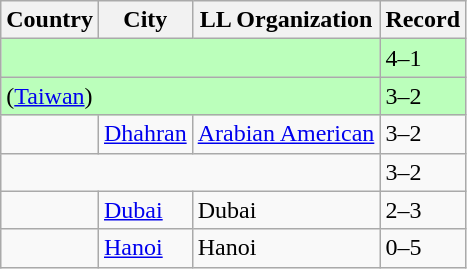<table class="wikitable">
<tr>
<th>Country</th>
<th>City</th>
<th>LL Organization</th>
<th>Record</th>
</tr>
<tr bgcolor=#bbffbb>
<td colspan="3"><strong></strong></td>
<td>4–1</td>
</tr>
<tr bgcolor=#bbffbb>
<td colspan="3"><strong></strong> (<a href='#'>Taiwan</a>)</td>
<td>3–2</td>
</tr>
<tr>
<td><strong></strong></td>
<td><a href='#'>Dhahran</a></td>
<td><a href='#'>Arabian American</a></td>
<td>3–2</td>
</tr>
<tr>
<td colspan="3"><strong></strong></td>
<td>3–2</td>
</tr>
<tr>
<td><strong></strong></td>
<td><a href='#'>Dubai</a></td>
<td>Dubai</td>
<td>2–3</td>
</tr>
<tr>
<td><strong></strong></td>
<td><a href='#'>Hanoi</a></td>
<td>Hanoi</td>
<td>0–5</td>
</tr>
</table>
